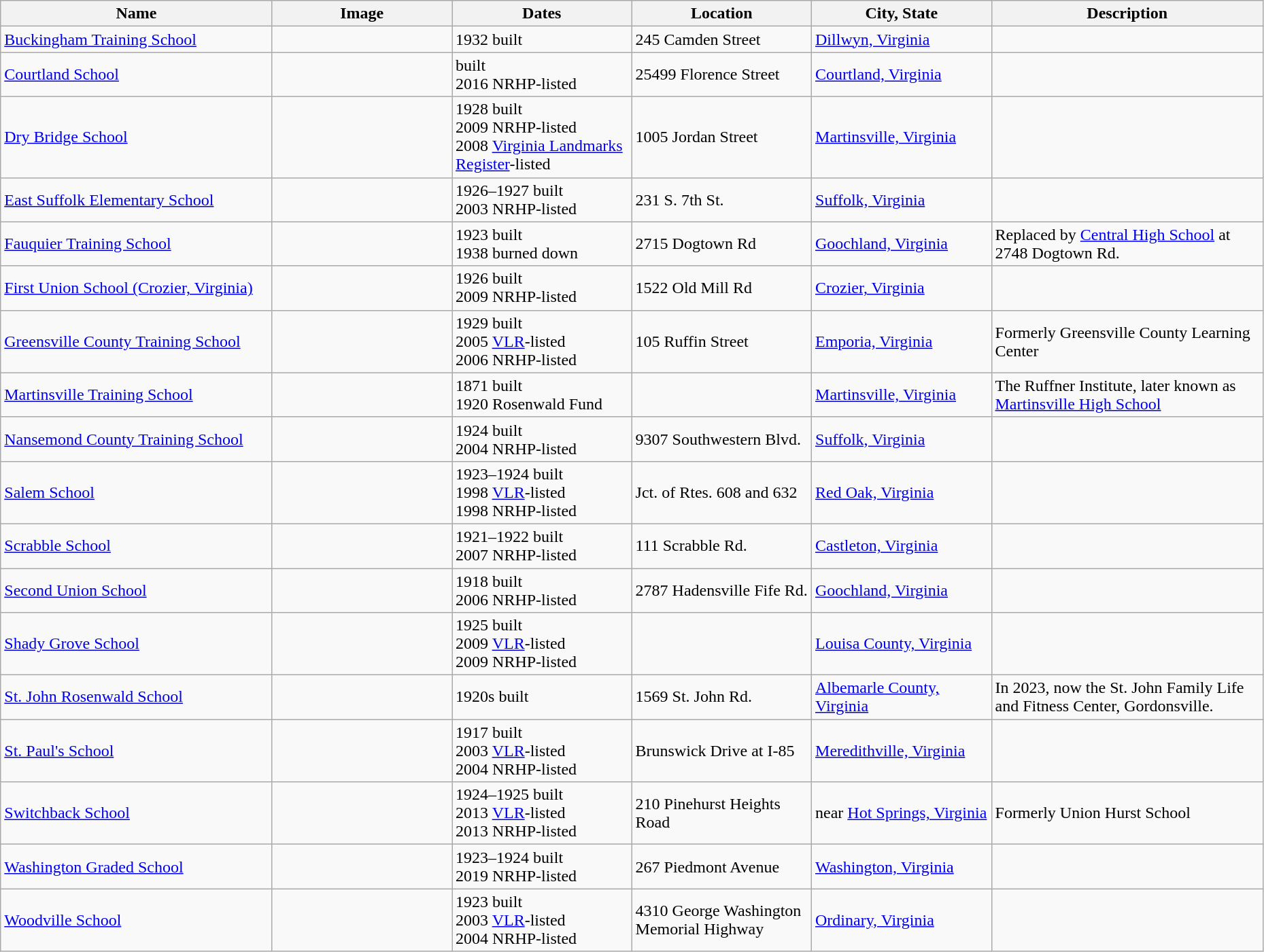<table class="wikitable sortable" style="width:98%">
<tr>
<th style="width: 200px"><strong>Name</strong></th>
<th class="unsortable" style="width: 130px"><strong>Image</strong></th>
<th style="width: 130px"><strong>Dates</strong></th>
<th style="width: 130px"><strong>Location</strong></th>
<th style="width: 130px"><strong>City, State</strong></th>
<th class="unsortable" style="width: 200px"><strong>Description</strong></th>
</tr>
<tr>
<td><a href='#'>Buckingham Training School</a></td>
<td></td>
<td>1932 built</td>
<td>245 Camden Street</td>
<td><a href='#'>Dillwyn, Virginia</a></td>
<td></td>
</tr>
<tr>
<td><a href='#'>Courtland School</a></td>
<td></td>
<td> built<br>2016 NRHP-listed</td>
<td>25499 Florence Street</td>
<td><a href='#'>Courtland, Virginia</a></td>
<td></td>
</tr>
<tr>
<td><a href='#'>Dry Bridge School</a></td>
<td></td>
<td>1928 built<br>2009 NRHP-listed<br>2008 <a href='#'>Virginia Landmarks Register</a>-listed</td>
<td>1005 Jordan Street</td>
<td><a href='#'>Martinsville, Virginia</a></td>
<td></td>
</tr>
<tr>
<td><a href='#'>East Suffolk Elementary School</a></td>
<td></td>
<td>1926–1927 built<br>2003 NRHP-listed</td>
<td>231 S. 7th St.<br><small></small></td>
<td><a href='#'>Suffolk, Virginia</a></td>
<td></td>
</tr>
<tr ->
<td><a href='#'>Fauquier Training School</a></td>
<td></td>
<td>1923 built<br>1938 burned down</td>
<td>2715 Dogtown Rd</td>
<td><a href='#'>Goochland, Virginia</a></td>
<td>Replaced by <a href='#'>Central High School</a> at 2748 Dogtown Rd.</td>
</tr>
<tr ->
<td><a href='#'>First Union School (Crozier, Virginia)</a></td>
<td></td>
<td>1926 built<br>2009 NRHP-listed</td>
<td>1522 Old Mill Rd</td>
<td><a href='#'>Crozier, Virginia</a></td>
<td></td>
</tr>
<tr>
<td><a href='#'>Greensville County Training School</a></td>
<td></td>
<td>1929 built<br>2005 <a href='#'>VLR</a>-listed<br>2006 NRHP-listed</td>
<td>105 Ruffin Street</td>
<td><a href='#'>Emporia, Virginia</a></td>
<td>Formerly Greensville County Learning Center</td>
</tr>
<tr>
<td><a href='#'>Martinsville Training School</a></td>
<td></td>
<td>1871 built<br>1920 Rosenwald Fund</td>
<td></td>
<td><a href='#'>Martinsville, Virginia</a></td>
<td>The Ruffner Institute, later known as <a href='#'>Martinsville High School</a></td>
</tr>
<tr>
<td><a href='#'>Nansemond County Training School</a></td>
<td></td>
<td>1924 built<br>2004 NRHP-listed</td>
<td>9307 Southwestern Blvd.<br><small></small></td>
<td><a href='#'>Suffolk, Virginia</a></td>
<td></td>
</tr>
<tr>
<td><a href='#'>Salem School</a></td>
<td></td>
<td>1923–1924 built<br>1998 <a href='#'>VLR</a>-listed<br>1998 NRHP-listed</td>
<td>Jct. of Rtes. 608 and 632</td>
<td><a href='#'>Red Oak, Virginia</a></td>
<td></td>
</tr>
<tr>
<td><a href='#'>Scrabble School</a></td>
<td></td>
<td>1921–1922 built<br>2007 NRHP-listed</td>
<td>111 Scrabble Rd.<br><small></small></td>
<td><a href='#'>Castleton, Virginia</a></td>
<td></td>
</tr>
<tr>
<td><a href='#'>Second Union School</a></td>
<td></td>
<td>1918 built<br>2006 NRHP-listed</td>
<td>2787 Hadensville Fife Rd.<br><small></small></td>
<td><a href='#'>Goochland, Virginia</a></td>
<td></td>
</tr>
<tr>
<td><a href='#'>Shady Grove School</a></td>
<td></td>
<td>1925 built<br>2009 <a href='#'>VLR</a>-listed<br>2009 NRHP-listed</td>
<td></td>
<td><a href='#'>Louisa County, Virginia</a></td>
<td></td>
</tr>
<tr>
<td><a href='#'>St. John Rosenwald School</a></td>
<td></td>
<td>1920s built</td>
<td>1569 St. John Rd.</td>
<td><a href='#'>Albemarle County, Virginia</a></td>
<td>In 2023, now the St. John Family Life and Fitness Center, Gordonsville.</td>
</tr>
<tr>
<td><a href='#'>St. Paul's School</a></td>
<td></td>
<td>1917 built<br>2003 <a href='#'>VLR</a>-listed<br>2004 NRHP-listed</td>
<td>Brunswick Drive at I-85</td>
<td><a href='#'>Meredithville, Virginia</a></td>
<td></td>
</tr>
<tr>
<td><a href='#'>Switchback School</a></td>
<td></td>
<td>1924–1925 built<br>2013 <a href='#'>VLR</a>-listed<br>2013 NRHP-listed</td>
<td>210 Pinehurst Heights Road</td>
<td>near <a href='#'>Hot Springs, Virginia</a></td>
<td>Formerly Union Hurst School</td>
</tr>
<tr>
<td><a href='#'>Washington Graded School</a></td>
<td></td>
<td>1923–1924 built<br>2019 NRHP-listed</td>
<td>267 Piedmont Avenue<br><small></small></td>
<td><a href='#'>Washington, Virginia</a></td>
<td></td>
</tr>
<tr>
<td><a href='#'>Woodville School</a></td>
<td></td>
<td>1923 built<br>2003 <a href='#'>VLR</a>-listed<br>2004 NRHP-listed</td>
<td>4310 George Washington Memorial Highway</td>
<td><a href='#'>Ordinary, Virginia</a></td>
<td></td>
</tr>
</table>
